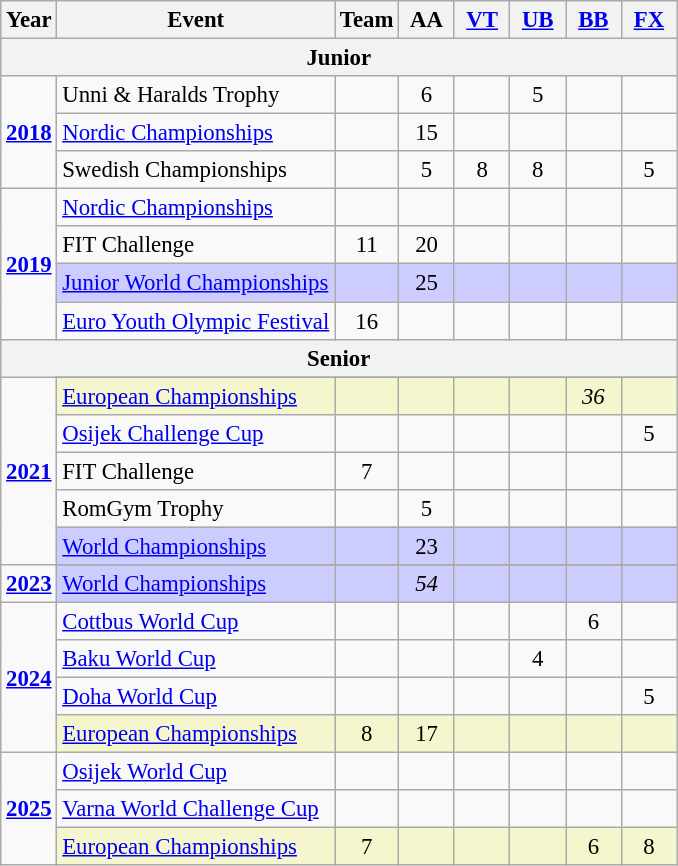<table class="wikitable" style="text-align:center; font-size:95%;">
<tr>
<th align="center">Year</th>
<th align="center">Event</th>
<th style="width:30px;">Team</th>
<th style="width:30px;">AA</th>
<th style="width:30px;"><a href='#'>VT</a></th>
<th style="width:30px;"><a href='#'>UB</a></th>
<th style="width:30px;"><a href='#'>BB</a></th>
<th style="width:30px;"><a href='#'>FX</a></th>
</tr>
<tr>
<th colspan="8"><strong>Junior</strong></th>
</tr>
<tr>
<td rowspan="3"><strong><a href='#'>2018</a></strong></td>
<td align=left>Unni & Haralds Trophy</td>
<td></td>
<td>6</td>
<td></td>
<td>5</td>
<td></td>
<td></td>
</tr>
<tr>
<td align=left><a href='#'>Nordic Championships</a></td>
<td></td>
<td>15</td>
<td></td>
<td></td>
<td></td>
<td></td>
</tr>
<tr>
<td align=left>Swedish Championships</td>
<td></td>
<td>5</td>
<td>8</td>
<td>8</td>
<td></td>
<td>5</td>
</tr>
<tr>
<td rowspan="4"><strong><a href='#'>2019</a></strong></td>
<td align=left><a href='#'>Nordic Championships</a></td>
<td></td>
<td></td>
<td></td>
<td></td>
<td></td>
<td></td>
</tr>
<tr>
<td align=left>FIT Challenge</td>
<td>11</td>
<td>20</td>
<td></td>
<td></td>
<td></td>
<td></td>
</tr>
<tr bgcolor=#CCCCFF>
<td align=left><a href='#'>Junior World Championships</a></td>
<td></td>
<td>25</td>
<td></td>
<td></td>
<td></td>
<td></td>
</tr>
<tr>
<td align=left><a href='#'>Euro Youth Olympic Festival</a></td>
<td>16</td>
<td></td>
<td></td>
<td></td>
<td></td>
<td></td>
</tr>
<tr>
<th colspan="8"><strong>Senior</strong></th>
</tr>
<tr>
<td rowspan="6"><strong><a href='#'>2021</a></strong></td>
</tr>
<tr bgcolor=#F5F6CE>
<td align=left><a href='#'>European Championships</a></td>
<td></td>
<td></td>
<td></td>
<td></td>
<td><em>36</em></td>
<td></td>
</tr>
<tr>
<td align=left><a href='#'>Osijek Challenge Cup</a></td>
<td></td>
<td></td>
<td></td>
<td></td>
<td></td>
<td>5</td>
</tr>
<tr>
<td align=left>FIT Challenge</td>
<td>7</td>
<td></td>
<td></td>
<td></td>
<td></td>
<td></td>
</tr>
<tr>
<td align=left>RomGym Trophy</td>
<td></td>
<td>5</td>
<td></td>
<td></td>
<td></td>
<td></td>
</tr>
<tr bgcolor=#CCCCFF>
<td align=left><a href='#'>World Championships</a></td>
<td></td>
<td>23</td>
<td></td>
<td></td>
<td></td>
<td></td>
</tr>
<tr>
<td rowspan="2"><strong><a href='#'>2023</a></strong></td>
</tr>
<tr bgcolor=#CCCCFF>
<td align=left><a href='#'>World Championships</a></td>
<td></td>
<td><em>54</em></td>
<td></td>
<td></td>
<td></td>
<td></td>
</tr>
<tr>
<td rowspan="4"><strong><a href='#'>2024</a></strong></td>
<td align=left><a href='#'>Cottbus World Cup</a></td>
<td></td>
<td></td>
<td></td>
<td></td>
<td>6</td>
<td></td>
</tr>
<tr>
<td align=left><a href='#'>Baku World Cup</a></td>
<td></td>
<td></td>
<td></td>
<td>4</td>
<td></td>
<td></td>
</tr>
<tr>
<td align=left><a href='#'>Doha World Cup</a></td>
<td></td>
<td></td>
<td></td>
<td></td>
<td></td>
<td>5</td>
</tr>
<tr bgcolor=#F5F6CE>
<td align=left><a href='#'>European Championships</a></td>
<td>8</td>
<td>17</td>
<td></td>
<td></td>
<td></td>
<td></td>
</tr>
<tr>
<td rowspan="3"><strong><a href='#'>2025</a></strong></td>
<td align=left><a href='#'>Osijek World Cup</a></td>
<td></td>
<td></td>
<td></td>
<td></td>
<td></td>
<td></td>
</tr>
<tr>
<td align=left><a href='#'>Varna World Challenge Cup</a></td>
<td></td>
<td></td>
<td></td>
<td></td>
<td></td>
<td></td>
</tr>
<tr bgcolor=#F5F6CE>
<td align=left><a href='#'>European Championships</a></td>
<td>7</td>
<td></td>
<td></td>
<td></td>
<td>6</td>
<td>8</td>
</tr>
</table>
